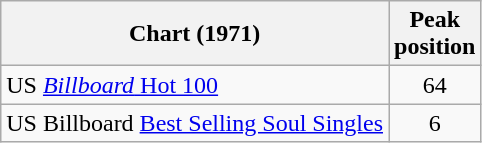<table class="wikitable sortable">
<tr>
<th>Chart (1971)</th>
<th>Peak<br>position</th>
</tr>
<tr>
<td align="left">US <a href='#'><em>Billboard</em> Hot 100</a></td>
<td align="center">64</td>
</tr>
<tr>
<td align="left">US  Billboard <a href='#'>Best Selling Soul Singles</a></td>
<td align="center">6</td>
</tr>
</table>
